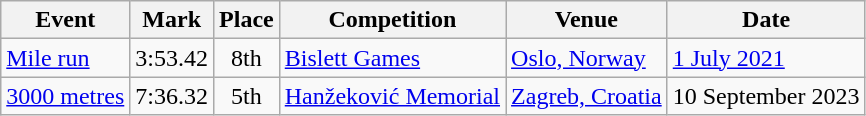<table class="wikitable">
<tr>
<th>Event</th>
<th>Mark</th>
<th>Place</th>
<th>Competition</th>
<th>Venue</th>
<th>Date</th>
</tr>
<tr>
<td><a href='#'>Mile run</a></td>
<td>3:53.42</td>
<td align=center>8th</td>
<td><a href='#'>Bislett Games</a></td>
<td><a href='#'>Oslo, Norway</a></td>
<td><a href='#'>1 July 2021</a></td>
</tr>
<tr>
<td><a href='#'>3000 metres</a></td>
<td>7:36.32</td>
<td align=center>5th</td>
<td><a href='#'>Hanžeković Memorial</a></td>
<td><a href='#'>Zagreb, Croatia</a></td>
<td>10 September 2023</td>
</tr>
</table>
